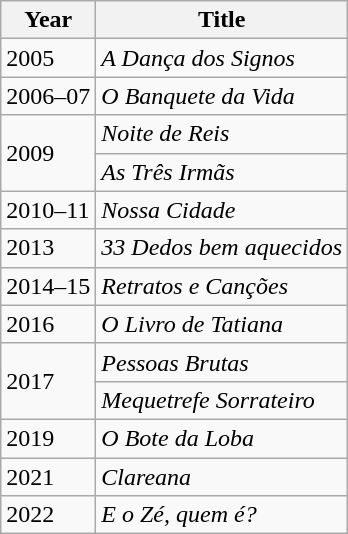<table class="wikitable">
<tr>
<th>Year</th>
<th>Title</th>
</tr>
<tr>
<td>2005</td>
<td><em>A Dança dos Signos</em></td>
</tr>
<tr>
<td>2006–07</td>
<td><em>O Banquete da Vida</em></td>
</tr>
<tr>
<td rowspan="2">2009</td>
<td><em>Noite de Reis</em></td>
</tr>
<tr>
<td><em>As Três Irmãs</em></td>
</tr>
<tr>
<td>2010–11</td>
<td><em>Nossa Cidade</em></td>
</tr>
<tr>
<td>2013</td>
<td><em>33 Dedos bem aquecidos</em></td>
</tr>
<tr>
<td>2014–15</td>
<td><em>Retratos e Canções</em></td>
</tr>
<tr>
<td>2016</td>
<td><em>O Livro de Tatiana</em></td>
</tr>
<tr>
<td rowspan="2">2017</td>
<td><em>Pessoas Brutas</em></td>
</tr>
<tr>
<td><em>Mequetrefe Sorrateiro</em></td>
</tr>
<tr>
<td>2019</td>
<td><em>O Bote da Loba</em></td>
</tr>
<tr>
<td>2021</td>
<td><em>Clareana</em></td>
</tr>
<tr>
<td>2022</td>
<td><em>E o Zé, quem é?</em></td>
</tr>
</table>
